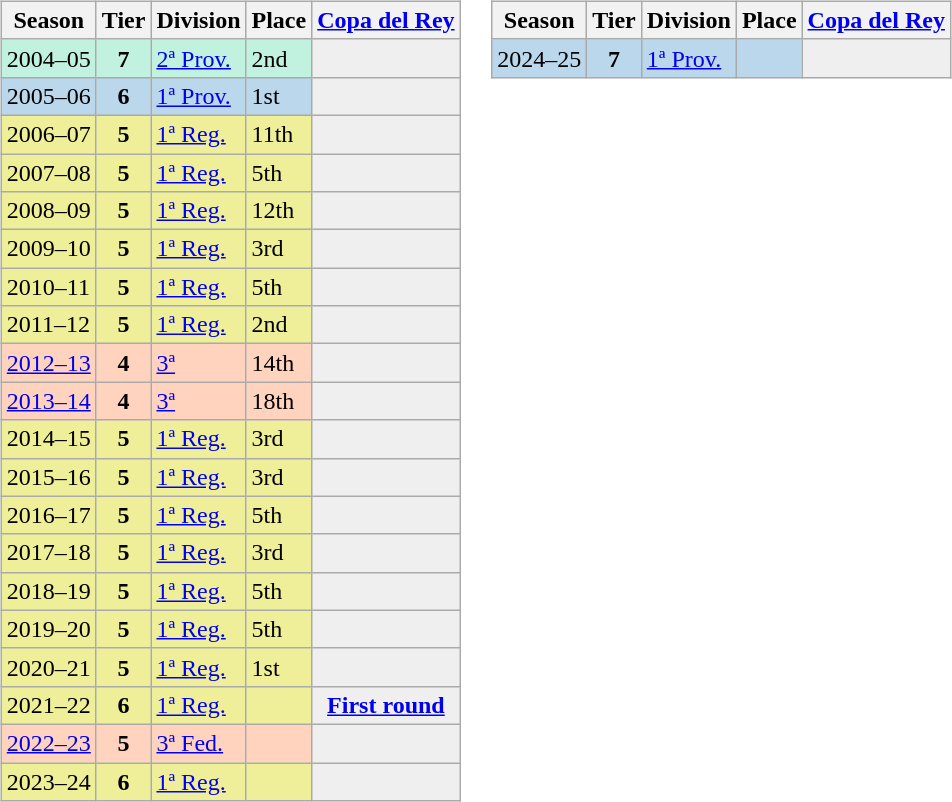<table>
<tr>
<td valign="top" width=0%><br><table class="wikitable">
<tr style="background:#f0f6fa;">
<th>Season</th>
<th>Tier</th>
<th>Division</th>
<th>Place</th>
<th><a href='#'>Copa del Rey</a></th>
</tr>
<tr>
<td style="background:#C0F2DF;">2004–05</td>
<th style="background:#C0F2DF;">7</th>
<td style="background:#C0F2DF;"><a href='#'>2ª Prov.</a></td>
<td style="background:#C0F2DF;">2nd</td>
<th style="background:#efefef;"></th>
</tr>
<tr>
<td style="background:#BBD7EC;">2005–06</td>
<th style="background:#BBD7EC;">6</th>
<td style="background:#BBD7EC;"><a href='#'>1ª Prov.</a></td>
<td style="background:#BBD7EC;">1st</td>
<th style="background:#EFEFEF;"></th>
</tr>
<tr>
<td style="background:#EFEF99;">2006–07</td>
<th style="background:#EFEF99;">5</th>
<td style="background:#EFEF99;"><a href='#'>1ª Reg.</a></td>
<td style="background:#EFEF99;">11th</td>
<th style="background:#EFEFEF;"></th>
</tr>
<tr>
<td style="background:#EFEF99;">2007–08</td>
<th style="background:#EFEF99;">5</th>
<td style="background:#EFEF99;"><a href='#'>1ª Reg.</a></td>
<td style="background:#EFEF99;">5th</td>
<th style="background:#EFEFEF;"></th>
</tr>
<tr>
<td style="background:#EFEF99;">2008–09</td>
<th style="background:#EFEF99;">5</th>
<td style="background:#EFEF99;"><a href='#'>1ª Reg.</a></td>
<td style="background:#EFEF99;">12th</td>
<th style="background:#EFEFEF;"></th>
</tr>
<tr>
<td style="background:#EFEF99;">2009–10</td>
<th style="background:#EFEF99;">5</th>
<td style="background:#EFEF99;"><a href='#'>1ª Reg.</a></td>
<td style="background:#EFEF99;">3rd</td>
<th style="background:#EFEFEF;"></th>
</tr>
<tr>
<td style="background:#EFEF99;">2010–11</td>
<th style="background:#EFEF99;">5</th>
<td style="background:#EFEF99;"><a href='#'>1ª Reg.</a></td>
<td style="background:#EFEF99;">5th</td>
<th style="background:#EFEFEF;"></th>
</tr>
<tr>
<td style="background:#EFEF99;">2011–12</td>
<th style="background:#EFEF99;">5</th>
<td style="background:#EFEF99;"><a href='#'>1ª Reg.</a></td>
<td style="background:#EFEF99;">2nd</td>
<th style="background:#EFEFEF;"></th>
</tr>
<tr>
<td style="background:#FFD3BD;"><a href='#'>2012–13</a></td>
<th style="background:#FFD3BD;">4</th>
<td style="background:#FFD3BD;"><a href='#'>3ª</a></td>
<td style="background:#FFD3BD;">14th</td>
<th style="background:#EFEFEF;"></th>
</tr>
<tr>
<td style="background:#FFD3BD;"><a href='#'>2013–14</a></td>
<th style="background:#FFD3BD;">4</th>
<td style="background:#FFD3BD;"><a href='#'>3ª</a></td>
<td style="background:#FFD3BD;">18th</td>
<th style="background:#EFEFEF;"></th>
</tr>
<tr>
<td style="background:#EFEF99;">2014–15</td>
<th style="background:#EFEF99;">5</th>
<td style="background:#EFEF99;"><a href='#'>1ª Reg.</a></td>
<td style="background:#EFEF99;">3rd</td>
<th style="background:#EFEFEF;"></th>
</tr>
<tr>
<td style="background:#EFEF99;">2015–16</td>
<th style="background:#EFEF99;">5</th>
<td style="background:#EFEF99;"><a href='#'>1ª Reg.</a></td>
<td style="background:#EFEF99;">3rd</td>
<th style="background:#EFEFEF;"></th>
</tr>
<tr>
<td style="background:#EFEF99;">2016–17</td>
<th style="background:#EFEF99;">5</th>
<td style="background:#EFEF99;"><a href='#'>1ª Reg.</a></td>
<td style="background:#EFEF99;">5th</td>
<th style="background:#EFEFEF;"></th>
</tr>
<tr>
<td style="background:#EFEF99;">2017–18</td>
<th style="background:#EFEF99;">5</th>
<td style="background:#EFEF99;"><a href='#'>1ª Reg.</a></td>
<td style="background:#EFEF99;">3rd</td>
<th style="background:#EFEFEF;"></th>
</tr>
<tr>
<td style="background:#EFEF99;">2018–19</td>
<th style="background:#EFEF99;">5</th>
<td style="background:#EFEF99;"><a href='#'>1ª Reg.</a></td>
<td style="background:#EFEF99;">5th</td>
<th style="background:#EFEFEF;"></th>
</tr>
<tr>
<td style="background:#EFEF99;">2019–20</td>
<th style="background:#EFEF99;">5</th>
<td style="background:#EFEF99;"><a href='#'>1ª Reg.</a></td>
<td style="background:#EFEF99;">5th</td>
<th style="background:#EFEFEF;"></th>
</tr>
<tr>
<td style="background:#EFEF99;">2020–21</td>
<th style="background:#EFEF99;">5</th>
<td style="background:#EFEF99;"><a href='#'>1ª Reg.</a></td>
<td style="background:#EFEF99;">1st</td>
<th style="background:#EFEFEF;"></th>
</tr>
<tr>
<td style="background:#EFEF99;">2021–22</td>
<th style="background:#EFEF99;">6</th>
<td style="background:#EFEF99;"><a href='#'>1ª Reg.</a></td>
<td style="background:#EFEF99;"></td>
<th style="background:#EFEFEF;"><a href='#'>First round</a></th>
</tr>
<tr>
<td style="background:#FFD3BD;"><a href='#'>2022–23</a></td>
<th style="background:#FFD3BD;">5</th>
<td style="background:#FFD3BD;"><a href='#'>3ª Fed.</a></td>
<td style="background:#FFD3BD;"></td>
<th style="background:#EFEFEF;"></th>
</tr>
<tr>
<td style="background:#EFEF99;">2023–24</td>
<th style="background:#EFEF99;">6</th>
<td style="background:#EFEF99;"><a href='#'>1ª Reg.</a></td>
<td style="background:#EFEF99;"></td>
<th style="background:#EFEFEF;"></th>
</tr>
</table>
</td>
<td valign="top" width=0%><br><table class="wikitable">
<tr style="background:#f0f6fa;">
<th>Season</th>
<th>Tier</th>
<th>Division</th>
<th>Place</th>
<th><a href='#'>Copa del Rey</a></th>
</tr>
<tr>
<td style="background:#BBD7EC;">2024–25</td>
<th style="background:#BBD7EC;">7</th>
<td style="background:#BBD7EC;"><a href='#'>1ª Prov.</a></td>
<td style="background:#BBD7EC;"></td>
<th style="background:#EFEFEF;"></th>
</tr>
</table>
</td>
</tr>
</table>
